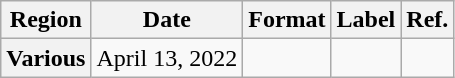<table class="wikitable plainrowheaders">
<tr>
<th>Region</th>
<th>Date</th>
<th>Format</th>
<th>Label</th>
<th>Ref.</th>
</tr>
<tr>
<th scope="row">Various</th>
<td>April 13, 2022</td>
<td></td>
<td></td>
<td></td>
</tr>
</table>
